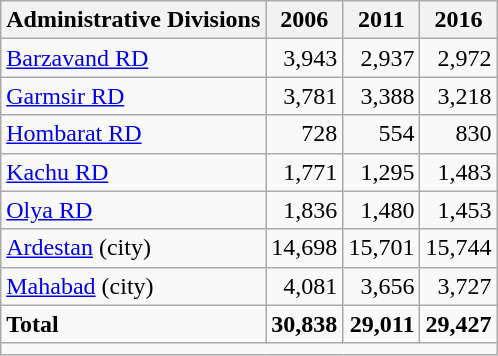<table class="wikitable">
<tr>
<th>Administrative Divisions</th>
<th>2006</th>
<th>2011</th>
<th>2016</th>
</tr>
<tr>
<td><a href='#'>Barzavand RD</a></td>
<td style="text-align: right;">3,943</td>
<td style="text-align: right;">2,937</td>
<td style="text-align: right;">2,972</td>
</tr>
<tr>
<td><a href='#'>Garmsir RD</a></td>
<td style="text-align: right;">3,781</td>
<td style="text-align: right;">3,388</td>
<td style="text-align: right;">3,218</td>
</tr>
<tr>
<td><a href='#'>Hombarat RD</a></td>
<td style="text-align: right;">728</td>
<td style="text-align: right;">554</td>
<td style="text-align: right;">830</td>
</tr>
<tr>
<td><a href='#'>Kachu RD</a></td>
<td style="text-align: right;">1,771</td>
<td style="text-align: right;">1,295</td>
<td style="text-align: right;">1,483</td>
</tr>
<tr>
<td><a href='#'>Olya RD</a></td>
<td style="text-align: right;">1,836</td>
<td style="text-align: right;">1,480</td>
<td style="text-align: right;">1,453</td>
</tr>
<tr>
<td><a href='#'>Ardestan</a> (city)</td>
<td style="text-align: right;">14,698</td>
<td style="text-align: right;">15,701</td>
<td style="text-align: right;">15,744</td>
</tr>
<tr>
<td><a href='#'>Mahabad</a> (city)</td>
<td style="text-align: right;">4,081</td>
<td style="text-align: right;">3,656</td>
<td style="text-align: right;">3,727</td>
</tr>
<tr>
<td><strong>Total</strong></td>
<td style="text-align: right;"><strong>30,838</strong></td>
<td style="text-align: right;"><strong>29,011</strong></td>
<td style="text-align: right;"><strong>29,427</strong></td>
</tr>
<tr>
<td colspan=4></td>
</tr>
</table>
